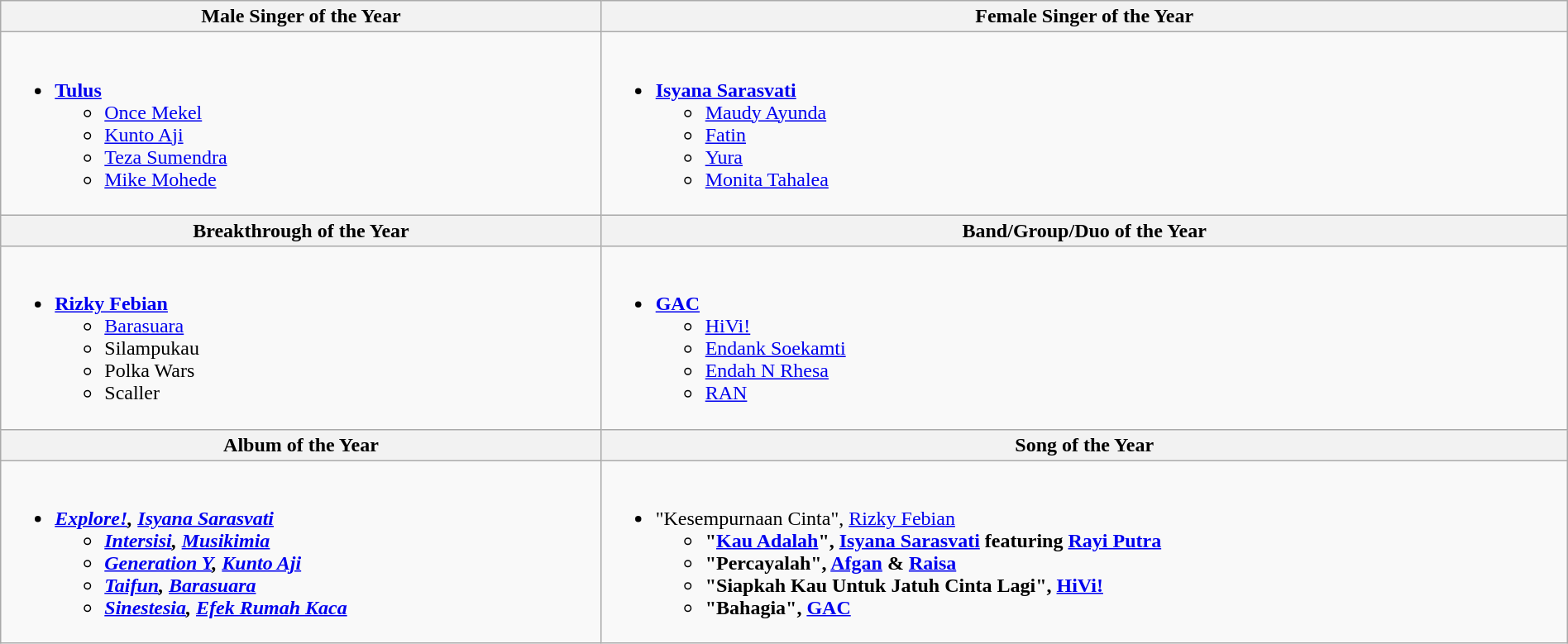<table class="wikitable" style="width:100%;">
<tr>
<th>Male Singer of the Year</th>
<th>Female Singer of the Year</th>
</tr>
<tr>
<td valign="top"><br><ul><li><strong><a href='#'>Tulus</a></strong><ul><li><a href='#'>Once Mekel</a></li><li><a href='#'>Kunto Aji</a></li><li><a href='#'>Teza Sumendra</a></li><li><a href='#'>Mike Mohede</a></li></ul></li></ul></td>
<td valign="top"><br><ul><li><strong><a href='#'>Isyana Sarasvati</a></strong><ul><li><a href='#'>Maudy Ayunda</a></li><li><a href='#'>Fatin</a></li><li><a href='#'>Yura</a></li><li><a href='#'>Monita Tahalea</a></li></ul></li></ul></td>
</tr>
<tr>
<th>Breakthrough of the Year</th>
<th>Band/Group/Duo of the Year</th>
</tr>
<tr>
<td valign="top"><br><ul><li><strong><a href='#'>Rizky Febian</a></strong><ul><li><a href='#'>Barasuara</a></li><li>Silampukau</li><li>Polka Wars</li><li>Scaller</li></ul></li></ul></td>
<td valign="top"><br><ul><li><strong><a href='#'>GAC</a></strong><ul><li><a href='#'>HiVi!</a></li><li><a href='#'>Endank Soekamti</a></li><li><a href='#'>Endah N Rhesa</a></li><li><a href='#'>RAN</a></li></ul></li></ul></td>
</tr>
<tr>
<th>Album of the Year</th>
<th>Song of the Year</th>
</tr>
<tr>
<td valign="top"><br><ul><li><strong><em><a href='#'>Explore!</a><em>, <a href='#'>Isyana Sarasvati</a><strong><ul><li></em><a href='#'>Intersisi</a><em>, <a href='#'>Musikimia</a></li><li></em><a href='#'>Generation Y</a><em>, <a href='#'>Kunto Aji</a></li><li></em><a href='#'>Taifun</a><em>, <a href='#'>Barasuara</a></li><li></em><a href='#'>Sinestesia</a><em>, <a href='#'>Efek Rumah Kaca</a></li></ul></li></ul></td>
<td valign="top"><br><ul><li></strong>"Kesempurnaan Cinta", <a href='#'>Rizky Febian</a><strong><ul><li>"<a href='#'>Kau Adalah</a>", <a href='#'>Isyana Sarasvati</a> featuring <a href='#'>Rayi Putra</a></li><li>"Percayalah",  <a href='#'>Afgan</a> & <a href='#'>Raisa</a></li><li>"Siapkah Kau Untuk Jatuh Cinta Lagi", <a href='#'>HiVi!</a></li><li>"Bahagia", <a href='#'>GAC</a></li></ul></li></ul></td>
</tr>
</table>
